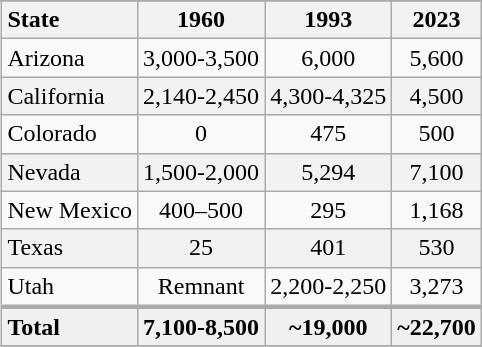<table class="wikitable" style="text-align:center; float:right; margin-left:1em">
<tr>
</tr>
<tr>
<th style="text-align:left;">State</th>
<th>1960</th>
<th>1993</th>
<th>2023</th>
</tr>
<tr>
<td style="text-align:LEFT;">Arizona</td>
<td>3,000-3,500</td>
<td>6,000</td>
<td>5,600</td>
</tr>
<tr style="background:#f2f2f2">
<td style="text-align:LEFT;">California</td>
<td>2,140-2,450</td>
<td>4,300-4,325</td>
<td>4,500</td>
</tr>
<tr>
<td style="text-align:LEFT;">Colorado</td>
<td>0</td>
<td>475</td>
<td>500</td>
</tr>
<tr style="background:#f2f2f2">
<td style="text-align:LEFT;">Nevada</td>
<td>1,500-2,000</td>
<td>5,294</td>
<td>7,100</td>
</tr>
<tr>
<td style="text-align:LEFT;">New Mexico</td>
<td>400–500</td>
<td>295</td>
<td>1,168</td>
</tr>
<tr style="background:#f2f2f2">
<td style="text-align:LEFT;">Texas</td>
<td>25</td>
<td>401</td>
<td>530</td>
</tr>
<tr>
<td style="text-align:LEFT;">Utah</td>
<td>Remnant</td>
<td>2,200-2,250</td>
<td>3,273</td>
</tr>
<tr style="background:#f0f0f0; border:1px 0 0 0; border-style:solid none none none;">
<td style="text-align:LEFT;"><strong>Total</strong></td>
<td><strong>7,100-8,500</strong></td>
<td><strong>~19,000</strong></td>
<td><strong>~22,700</strong></td>
</tr>
<tr>
</tr>
</table>
